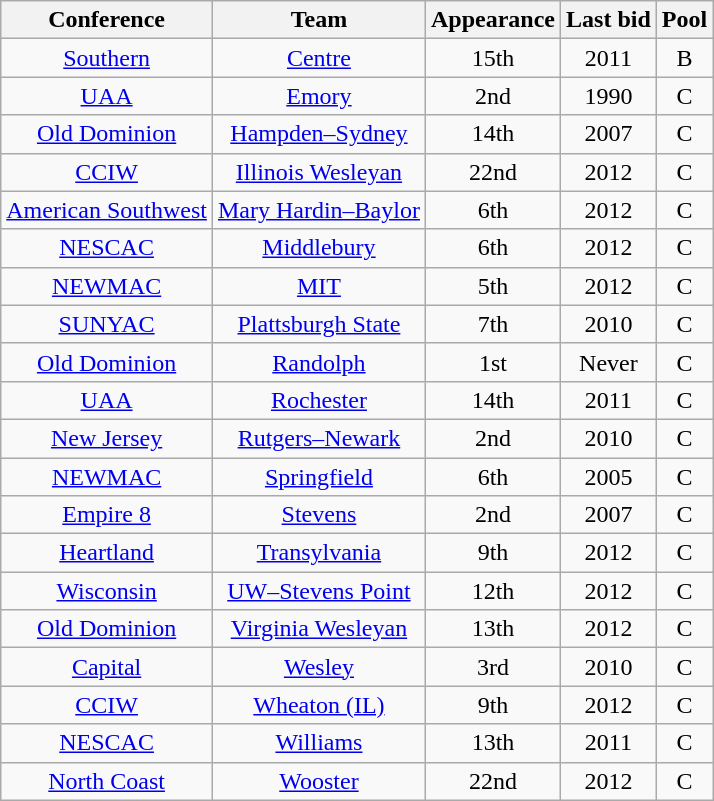<table class="wikitable sortable plainrowheaders" style="text-align:center;">
<tr>
<th scope="col">Conference</th>
<th scope="col">Team</th>
<th scope="col" data-sort-type="number">Appearance</th>
<th scope="col">Last bid</th>
<th scope="col">Pool</th>
</tr>
<tr>
<td><a href='#'>Southern</a></td>
<td><a href='#'>Centre</a></td>
<td>15th</td>
<td>2011</td>
<td>B</td>
</tr>
<tr>
<td><a href='#'>UAA</a></td>
<td><a href='#'>Emory</a></td>
<td>2nd</td>
<td>1990</td>
<td>C</td>
</tr>
<tr>
<td><a href='#'>Old Dominion</a></td>
<td><a href='#'>Hampden–Sydney</a></td>
<td>14th</td>
<td>2007</td>
<td>C</td>
</tr>
<tr>
<td><a href='#'>CCIW</a></td>
<td><a href='#'>Illinois Wesleyan</a></td>
<td>22nd</td>
<td>2012</td>
<td>C</td>
</tr>
<tr>
<td><a href='#'>American Southwest</a></td>
<td><a href='#'>Mary Hardin–Baylor</a></td>
<td>6th</td>
<td>2012</td>
<td>C</td>
</tr>
<tr>
<td><a href='#'>NESCAC</a></td>
<td><a href='#'>Middlebury</a></td>
<td>6th</td>
<td>2012</td>
<td>C</td>
</tr>
<tr>
<td><a href='#'>NEWMAC</a></td>
<td><a href='#'>MIT</a></td>
<td>5th</td>
<td>2012</td>
<td>C</td>
</tr>
<tr>
<td><a href='#'>SUNYAC</a></td>
<td><a href='#'>Plattsburgh State</a></td>
<td>7th</td>
<td>2010</td>
<td>C</td>
</tr>
<tr>
<td><a href='#'>Old Dominion</a></td>
<td><a href='#'>Randolph</a></td>
<td>1st</td>
<td>Never</td>
<td>C</td>
</tr>
<tr>
<td><a href='#'>UAA</a></td>
<td><a href='#'>Rochester</a></td>
<td>14th</td>
<td>2011</td>
<td>C</td>
</tr>
<tr>
<td><a href='#'>New Jersey</a></td>
<td><a href='#'>Rutgers–Newark</a></td>
<td>2nd</td>
<td>2010</td>
<td>C</td>
</tr>
<tr>
<td><a href='#'>NEWMAC</a></td>
<td><a href='#'>Springfield</a></td>
<td>6th</td>
<td>2005</td>
<td>C</td>
</tr>
<tr>
<td><a href='#'>Empire 8</a></td>
<td><a href='#'>Stevens</a></td>
<td>2nd</td>
<td>2007</td>
<td>C</td>
</tr>
<tr>
<td><a href='#'>Heartland</a></td>
<td><a href='#'>Transylvania</a></td>
<td>9th</td>
<td>2012</td>
<td>C</td>
</tr>
<tr>
<td><a href='#'>Wisconsin</a></td>
<td><a href='#'>UW–Stevens Point</a></td>
<td>12th</td>
<td>2012</td>
<td>C</td>
</tr>
<tr>
<td><a href='#'>Old Dominion</a></td>
<td><a href='#'>Virginia Wesleyan</a></td>
<td>13th</td>
<td>2012</td>
<td>C</td>
</tr>
<tr>
<td><a href='#'>Capital</a></td>
<td><a href='#'>Wesley</a></td>
<td>3rd</td>
<td>2010</td>
<td>C</td>
</tr>
<tr>
<td><a href='#'>CCIW</a></td>
<td><a href='#'>Wheaton (IL)</a></td>
<td>9th</td>
<td>2012</td>
<td>C</td>
</tr>
<tr>
<td><a href='#'>NESCAC</a></td>
<td><a href='#'>Williams</a></td>
<td>13th</td>
<td>2011</td>
<td>C</td>
</tr>
<tr>
<td><a href='#'>North Coast</a></td>
<td><a href='#'>Wooster</a></td>
<td>22nd</td>
<td>2012</td>
<td>C</td>
</tr>
</table>
